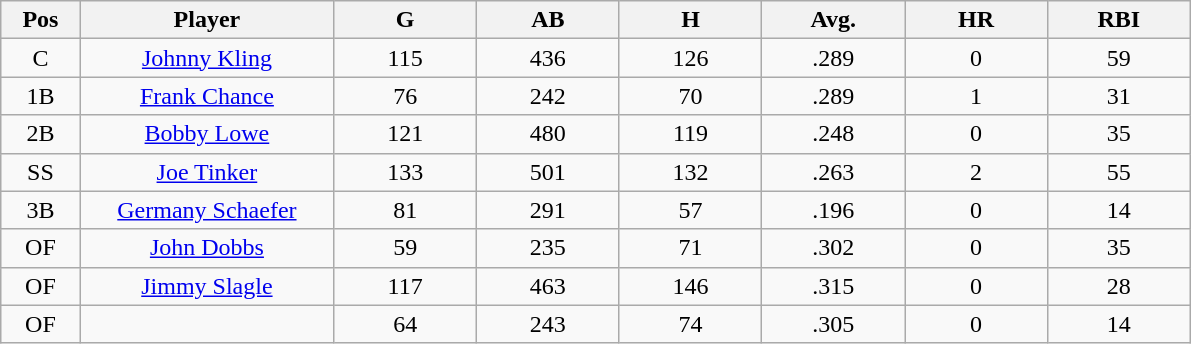<table class="wikitable sortable">
<tr>
<th bgcolor="#DDDDFF" width="5%">Pos</th>
<th bgcolor="#DDDDFF" width="16%">Player</th>
<th bgcolor="#DDDDFF" width="9%">G</th>
<th bgcolor="#DDDDFF" width="9%">AB</th>
<th bgcolor="#DDDDFF" width="9%">H</th>
<th bgcolor="#DDDDFF" width="9%">Avg.</th>
<th bgcolor="#DDDDFF" width="9%">HR</th>
<th bgcolor="#DDDDFF" width="9%">RBI</th>
</tr>
<tr align="center">
<td>C</td>
<td><a href='#'>Johnny Kling</a></td>
<td>115</td>
<td>436</td>
<td>126</td>
<td>.289</td>
<td>0</td>
<td>59</td>
</tr>
<tr align=center>
<td>1B</td>
<td><a href='#'>Frank Chance</a></td>
<td>76</td>
<td>242</td>
<td>70</td>
<td>.289</td>
<td>1</td>
<td>31</td>
</tr>
<tr align=center>
<td>2B</td>
<td><a href='#'>Bobby Lowe</a></td>
<td>121</td>
<td>480</td>
<td>119</td>
<td>.248</td>
<td>0</td>
<td>35</td>
</tr>
<tr align=center>
<td>SS</td>
<td><a href='#'>Joe Tinker</a></td>
<td>133</td>
<td>501</td>
<td>132</td>
<td>.263</td>
<td>2</td>
<td>55</td>
</tr>
<tr align=center>
<td>3B</td>
<td><a href='#'>Germany Schaefer</a></td>
<td>81</td>
<td>291</td>
<td>57</td>
<td>.196</td>
<td>0</td>
<td>14</td>
</tr>
<tr align=center>
<td>OF</td>
<td><a href='#'>John Dobbs</a></td>
<td>59</td>
<td>235</td>
<td>71</td>
<td>.302</td>
<td>0</td>
<td>35</td>
</tr>
<tr align=center>
<td>OF</td>
<td><a href='#'>Jimmy Slagle</a></td>
<td>117</td>
<td>463</td>
<td>146</td>
<td>.315</td>
<td>0</td>
<td>28</td>
</tr>
<tr align=center>
<td>OF</td>
<td></td>
<td>64</td>
<td>243</td>
<td>74</td>
<td>.305</td>
<td>0</td>
<td>14</td>
</tr>
</table>
